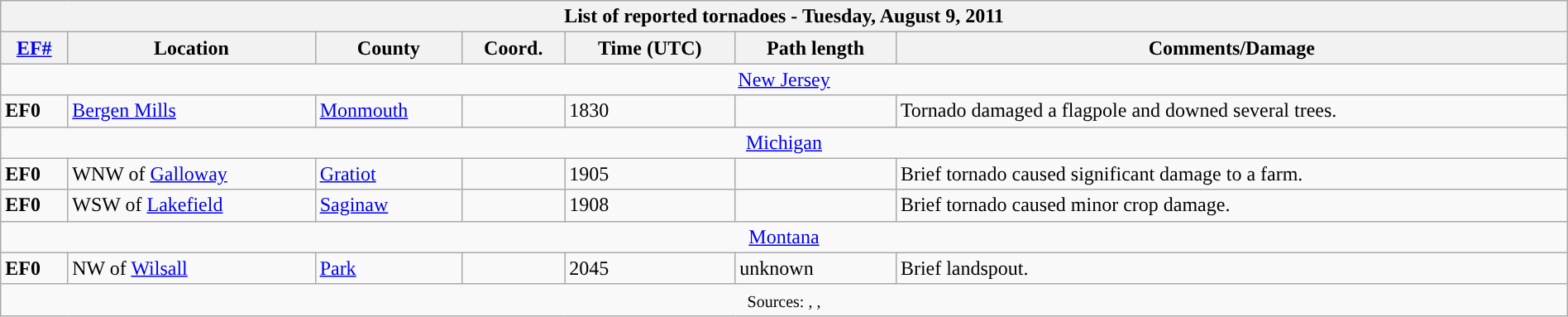<table class="wikitable collapsible" width="100%">
<tr>
<th colspan="7">List of reported tornadoes - Tuesday, August 9, 2011</th>
</tr>
<tr>
<th><a href='#'>EF#</a></th>
<th>Location</th>
<th>County</th>
<th>Coord.</th>
<th>Time (UTC)</th>
<th>Path length</th>
<th>Comments/Damage</th>
</tr>
<tr>
<td colspan="7" align=center><a href='#'>New Jersey</a></td>
</tr>
<tr>
<td><strong>EF0</strong></td>
<td><a href='#'>Bergen Mills</a></td>
<td><a href='#'>Monmouth</a></td>
<td></td>
<td>1830</td>
<td></td>
<td>Tornado damaged a flagpole and downed several trees.</td>
</tr>
<tr>
<td colspan="7" align=center><a href='#'>Michigan</a></td>
</tr>
<tr>
<td><strong>EF0</strong></td>
<td>WNW of <a href='#'>Galloway</a></td>
<td><a href='#'>Gratiot</a></td>
<td></td>
<td>1905</td>
<td></td>
<td>Brief tornado caused significant damage to a farm.</td>
</tr>
<tr>
<td><strong>EF0</strong></td>
<td>WSW of <a href='#'>Lakefield</a></td>
<td><a href='#'>Saginaw</a></td>
<td></td>
<td>1908</td>
<td></td>
<td>Brief tornado caused minor crop damage.</td>
</tr>
<tr>
<td colspan="7" align=center><a href='#'>Montana</a></td>
</tr>
<tr>
<td><strong>EF0</strong></td>
<td>NW of <a href='#'>Wilsall</a></td>
<td><a href='#'>Park</a></td>
<td></td>
<td>2045</td>
<td>unknown</td>
<td>Brief landspout.</td>
</tr>
<tr>
<td colspan="7" align=center><small>Sources: , , </small></td>
</tr>
</table>
